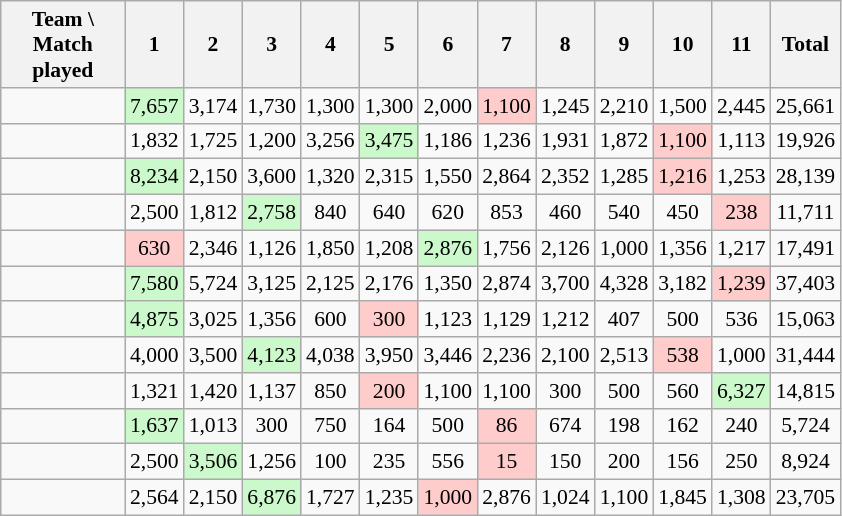<table class="wikitable sortable" style="font-size: 90%; text-align:center;">
<tr>
<th style="width:76px;">Team \ Match played</th>
<th align=center>1</th>
<th align=center>2</th>
<th align=center>3</th>
<th align=center>4</th>
<th align=center>5</th>
<th align=center>6</th>
<th align=center>7</th>
<th align=center>8</th>
<th align=center>9</th>
<th align=center>10</th>
<th align=center>11</th>
<th align="center">Total</th>
</tr>
<tr align=center>
<td align=left></td>
<td style="background:#CCF9CC">7,657</td>
<td>3,174</td>
<td>1,730</td>
<td>1,300</td>
<td>1,300</td>
<td>2,000</td>
<td style="background:#FFCCCC">1,100</td>
<td>1,245</td>
<td>2,210</td>
<td>1,500</td>
<td>2,445</td>
<td>25,661</td>
</tr>
<tr align=center>
<td align=left></td>
<td>1,832</td>
<td>1,725</td>
<td>1,200</td>
<td>3,256</td>
<td style="background:#CCF9CC">3,475</td>
<td>1,186</td>
<td>1,236</td>
<td>1,931</td>
<td>1,872</td>
<td style="background:#FFCCCC">1,100</td>
<td>1,113</td>
<td>19,926</td>
</tr>
<tr align=center>
<td align=left></td>
<td style="background:#CCF9CC">8,234</td>
<td>2,150</td>
<td>3,600</td>
<td>1,320</td>
<td>2,315</td>
<td>1,550</td>
<td>2,864</td>
<td>2,352</td>
<td>1,285</td>
<td style="background:#FFCCCC">1,216</td>
<td>1,253</td>
<td>28,139</td>
</tr>
<tr align=center>
<td align=left></td>
<td>2,500</td>
<td>1,812</td>
<td style="background:#CCF9CC">2,758</td>
<td>840</td>
<td>640</td>
<td>620</td>
<td>853</td>
<td>460</td>
<td>540</td>
<td>450</td>
<td style="background:#FFCCCC">238</td>
<td>11,711</td>
</tr>
<tr align=center>
<td align=left></td>
<td style="background:#FFCCCC">630</td>
<td>2,346</td>
<td>1,126</td>
<td>1,850</td>
<td>1,208</td>
<td style="background:#CCF9CC">2,876</td>
<td>1,756</td>
<td>2,126</td>
<td>1,000</td>
<td>1,356</td>
<td>1,217</td>
<td>17,491</td>
</tr>
<tr align=center>
<td align=left></td>
<td style="background:#CCF9CC">7,580</td>
<td>5,724</td>
<td>3,125</td>
<td>2,125</td>
<td>2,176</td>
<td>1,350</td>
<td>2,874</td>
<td>3,700</td>
<td>4,328</td>
<td>3,182</td>
<td style="background:#FFCCCC">1,239</td>
<td>37,403</td>
</tr>
<tr align=center>
<td align=left></td>
<td style="background:#CCF9CC">4,875</td>
<td>3,025</td>
<td>1,356</td>
<td>600</td>
<td style="background:#FFCCCC">300</td>
<td>1,123</td>
<td>1,129</td>
<td>1,212</td>
<td>407</td>
<td>500</td>
<td>536</td>
<td>15,063</td>
</tr>
<tr align=center>
<td align=left></td>
<td>4,000</td>
<td>3,500</td>
<td style="background:#CCF9CC">4,123</td>
<td>4,038</td>
<td>3,950</td>
<td>3,446</td>
<td>2,236</td>
<td>2,100</td>
<td>2,513</td>
<td style="background:#FFCCCC">538</td>
<td>1,000</td>
<td>31,444</td>
</tr>
<tr align=center>
<td align=left></td>
<td>1,321</td>
<td>1,420</td>
<td>1,137</td>
<td>850</td>
<td style="background:#FFCCCC">200</td>
<td>1,100</td>
<td>1,100</td>
<td>300</td>
<td>500</td>
<td>560</td>
<td style="background:#CCF9CC">6,327</td>
<td>14,815</td>
</tr>
<tr align=center>
<td align=left></td>
<td style="background:#CCF9CC">1,637</td>
<td>1,013</td>
<td>300</td>
<td>750</td>
<td>164</td>
<td>500</td>
<td style="background:#FFCCCC">86</td>
<td>674</td>
<td>198</td>
<td>162</td>
<td>240</td>
<td>5,724</td>
</tr>
<tr align=center>
<td align=left></td>
<td>2,500</td>
<td style="background:#CCF9CC">3,506</td>
<td>1,256</td>
<td>100</td>
<td>235</td>
<td>556</td>
<td style="background:#FFCCCC">15</td>
<td>150</td>
<td>200</td>
<td>156</td>
<td>250</td>
<td>8,924</td>
</tr>
<tr align=center>
<td align=left></td>
<td>2,564</td>
<td>2,150</td>
<td style="background:#CCF9CC">6,876</td>
<td>1,727</td>
<td>1,235</td>
<td style="background:#FFCCCC">1,000</td>
<td>2,876</td>
<td>1,024</td>
<td>1,100</td>
<td>1,845</td>
<td>1,308</td>
<td>23,705</td>
</tr>
</table>
